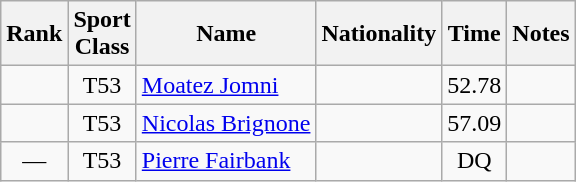<table class="wikitable sortable" style="text-align:center">
<tr>
<th>Rank</th>
<th>Sport<br>Class</th>
<th>Name</th>
<th>Nationality</th>
<th>Time</th>
<th>Notes</th>
</tr>
<tr>
<td></td>
<td>T53</td>
<td align=left><a href='#'>Moatez Jomni</a></td>
<td align=left></td>
<td>52.78</td>
<td></td>
</tr>
<tr>
<td></td>
<td>T53</td>
<td align=left><a href='#'>Nicolas Brignone</a></td>
<td align=left></td>
<td>57.09</td>
<td></td>
</tr>
<tr>
<td>—</td>
<td>T53</td>
<td align=left><a href='#'>Pierre Fairbank</a></td>
<td align=left></td>
<td>DQ</td>
<td></td>
</tr>
</table>
